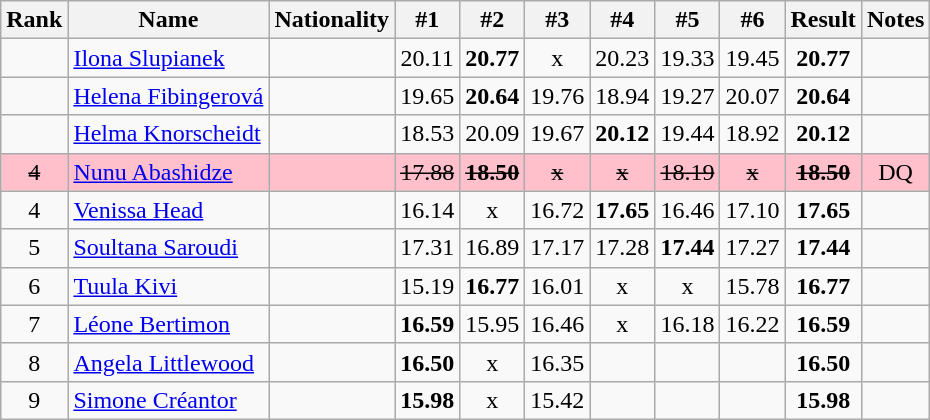<table class="wikitable sortable" style="text-align:center">
<tr>
<th>Rank</th>
<th>Name</th>
<th>Nationality</th>
<th>#1</th>
<th>#2</th>
<th>#3</th>
<th>#4</th>
<th>#5</th>
<th>#6</th>
<th>Result</th>
<th>Notes</th>
</tr>
<tr>
<td></td>
<td align="left"><a href='#'>Ilona Slupianek</a></td>
<td align=left></td>
<td>20.11</td>
<td><strong>20.77</strong></td>
<td>x</td>
<td>20.23</td>
<td>19.33</td>
<td>19.45</td>
<td><strong>20.77</strong></td>
<td></td>
</tr>
<tr>
<td></td>
<td align="left"><a href='#'>Helena Fibingerová</a></td>
<td align=left></td>
<td>19.65</td>
<td><strong>20.64</strong></td>
<td>19.76</td>
<td>18.94</td>
<td>19.27</td>
<td>20.07</td>
<td><strong>20.64</strong></td>
<td></td>
</tr>
<tr>
<td></td>
<td align="left"><a href='#'>Helma Knorscheidt</a></td>
<td align=left></td>
<td>18.53</td>
<td>20.09</td>
<td>19.67</td>
<td><strong>20.12</strong></td>
<td>19.44</td>
<td>18.92</td>
<td><strong>20.12</strong></td>
<td></td>
</tr>
<tr bgcolor=pink>
<td><s>4</s></td>
<td align="left"><a href='#'>Nunu Abashidze</a></td>
<td align=left></td>
<td><s>17.88</s></td>
<td><s><strong>18.50</strong></s></td>
<td><s>x</s></td>
<td><s>x</s></td>
<td><s>18.19</s></td>
<td><s>x</s></td>
<td><s><strong>18.50</strong></s></td>
<td>DQ</td>
</tr>
<tr>
<td>4</td>
<td align="left"><a href='#'>Venissa Head</a></td>
<td align=left></td>
<td>16.14</td>
<td>x</td>
<td>16.72</td>
<td><strong>17.65</strong></td>
<td>16.46</td>
<td>17.10</td>
<td><strong>17.65</strong></td>
<td></td>
</tr>
<tr>
<td>5</td>
<td align="left"><a href='#'>Soultana Saroudi</a></td>
<td align=left></td>
<td>17.31</td>
<td>16.89</td>
<td>17.17</td>
<td>17.28</td>
<td><strong>17.44</strong></td>
<td>17.27</td>
<td><strong>17.44</strong></td>
<td></td>
</tr>
<tr>
<td>6</td>
<td align="left"><a href='#'>Tuula Kivi</a></td>
<td align=left></td>
<td>15.19</td>
<td><strong>16.77</strong></td>
<td>16.01</td>
<td>x</td>
<td>x</td>
<td>15.78</td>
<td><strong>16.77</strong></td>
<td></td>
</tr>
<tr>
<td>7</td>
<td align="left"><a href='#'>Léone Bertimon</a></td>
<td align=left></td>
<td><strong>16.59</strong></td>
<td>15.95</td>
<td>16.46</td>
<td>x</td>
<td>16.18</td>
<td>16.22</td>
<td><strong>16.59</strong></td>
<td></td>
</tr>
<tr>
<td>8</td>
<td align="left"><a href='#'>Angela Littlewood</a></td>
<td align=left></td>
<td><strong>16.50</strong></td>
<td>x</td>
<td>16.35</td>
<td></td>
<td></td>
<td></td>
<td><strong>16.50</strong></td>
<td></td>
</tr>
<tr>
<td>9</td>
<td align="left"><a href='#'>Simone Créantor</a></td>
<td align=left></td>
<td><strong>15.98</strong></td>
<td>x</td>
<td>15.42</td>
<td></td>
<td></td>
<td></td>
<td><strong>15.98</strong></td>
<td></td>
</tr>
</table>
